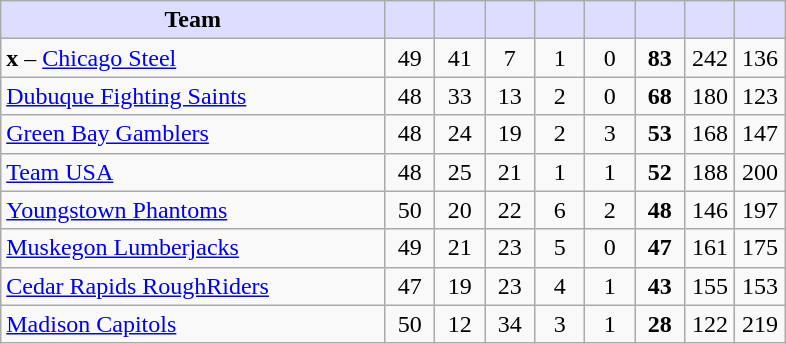<table class="wikitable" style="text-align:center">
<tr>
<th style="background:#ddf; width:46%;">Team</th>
<th style="background:#ddf; width:6%;"></th>
<th style="background:#ddf; width:6%;"></th>
<th style="background:#ddf; width:6%;"></th>
<th style="background:#ddf; width:6%;"></th>
<th style="background:#ddf; width:6%;"></th>
<th style="background:#ddf; width:6%;"></th>
<th style="background:#ddf; width:6%;"></th>
<th style="background:#ddf; width:6%;"></th>
</tr>
<tr>
<td align=left><strong>x</strong> – <a href='#'>Chicago Steel</a></td>
<td>49</td>
<td>41</td>
<td>7</td>
<td>1</td>
<td>0</td>
<td><strong>83</strong></td>
<td>242</td>
<td>136</td>
</tr>
<tr>
<td align=left><a href='#'>Dubuque Fighting Saints</a></td>
<td>48</td>
<td>33</td>
<td>13</td>
<td>2</td>
<td>0</td>
<td><strong>68</strong></td>
<td>180</td>
<td>123</td>
</tr>
<tr>
<td align=left><a href='#'>Green Bay Gamblers</a></td>
<td>48</td>
<td>24</td>
<td>19</td>
<td>2</td>
<td>3</td>
<td><strong>53</strong></td>
<td>168</td>
<td>147</td>
</tr>
<tr>
<td align=left><a href='#'>Team USA</a></td>
<td>48</td>
<td>25</td>
<td>21</td>
<td>1</td>
<td>1</td>
<td><strong>52</strong></td>
<td>188</td>
<td>200</td>
</tr>
<tr>
<td align=left><a href='#'>Youngstown Phantoms</a></td>
<td>50</td>
<td>20</td>
<td>22</td>
<td>6</td>
<td>2</td>
<td><strong>48</strong></td>
<td>146</td>
<td>197</td>
</tr>
<tr>
<td align=left><a href='#'>Muskegon Lumberjacks</a></td>
<td>49</td>
<td>21</td>
<td>23</td>
<td>5</td>
<td>0</td>
<td><strong>47</strong></td>
<td>161</td>
<td>175</td>
</tr>
<tr>
<td align=left><a href='#'>Cedar Rapids RoughRiders</a></td>
<td>47</td>
<td>19</td>
<td>23</td>
<td>4</td>
<td>1</td>
<td><strong>43</strong></td>
<td>155</td>
<td>153</td>
</tr>
<tr>
<td align=left><a href='#'>Madison Capitols</a></td>
<td>50</td>
<td>12</td>
<td>34</td>
<td>3</td>
<td>1</td>
<td><strong>28</strong></td>
<td>122</td>
<td>219</td>
</tr>
</table>
